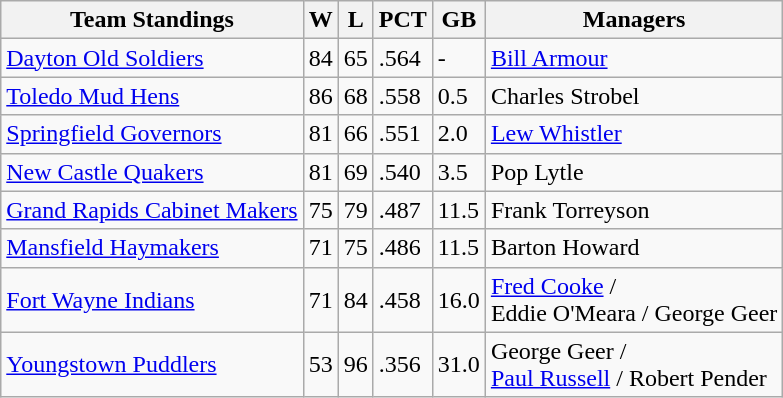<table class="wikitable">
<tr>
<th>Team Standings</th>
<th>W</th>
<th>L</th>
<th>PCT</th>
<th>GB</th>
<th>Managers</th>
</tr>
<tr>
<td><a href='#'>Dayton Old Soldiers</a></td>
<td>84</td>
<td>65</td>
<td>.564</td>
<td>-</td>
<td><a href='#'>Bill Armour</a></td>
</tr>
<tr>
<td><a href='#'>Toledo Mud Hens</a></td>
<td>86</td>
<td>68</td>
<td>.558</td>
<td>0.5</td>
<td>Charles Strobel</td>
</tr>
<tr>
<td><a href='#'>Springfield Governors</a></td>
<td>81</td>
<td>66</td>
<td>.551</td>
<td>2.0</td>
<td><a href='#'>Lew Whistler</a></td>
</tr>
<tr>
<td><a href='#'>New Castle Quakers</a></td>
<td>81</td>
<td>69</td>
<td>.540</td>
<td>3.5</td>
<td>Pop Lytle</td>
</tr>
<tr>
<td><a href='#'>Grand Rapids Cabinet Makers</a></td>
<td>75</td>
<td>79</td>
<td>.487</td>
<td>11.5</td>
<td>Frank Torreyson</td>
</tr>
<tr>
<td><a href='#'>Mansfield Haymakers</a></td>
<td>71</td>
<td>75</td>
<td>.486</td>
<td>11.5</td>
<td>Barton Howard</td>
</tr>
<tr>
<td><a href='#'>Fort Wayne Indians</a></td>
<td>71</td>
<td>84</td>
<td>.458</td>
<td>16.0</td>
<td><a href='#'>Fred Cooke</a> /<br> Eddie O'Meara / George Geer</td>
</tr>
<tr>
<td><a href='#'>Youngstown Puddlers</a></td>
<td>53</td>
<td>96</td>
<td>.356</td>
<td>31.0</td>
<td>George Geer  /<br><a href='#'>Paul Russell</a> / Robert Pender</td>
</tr>
</table>
